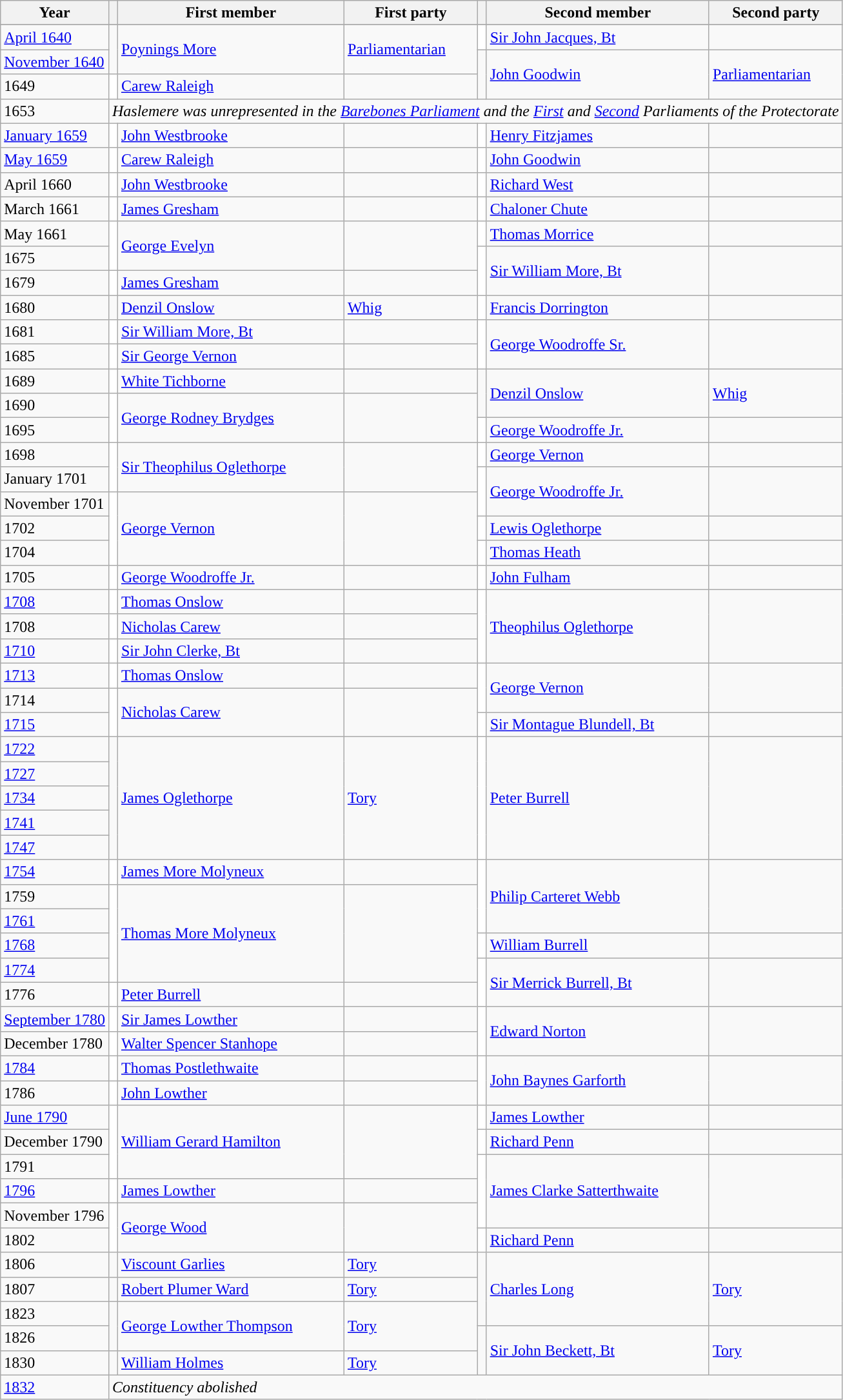<table class="wikitable">
<tr>
<th>Year</th>
<th></th>
<th>First member</th>
<th>First party</th>
<th></th>
<th>Second member</th>
<th>Second party</th>
</tr>
<tr>
</tr>
<tr>
<td><a href='#'>April 1640</a></td>
<td rowspan="2" style="color:inherit;background-color: "></td>
<td rowspan="2"><a href='#'>Poynings More</a></td>
<td rowspan="2"><a href='#'>Parliamentarian</a></td>
<td style="color:inherit;background-color: white"></td>
<td><a href='#'>Sir John Jacques, Bt</a></td>
<td></td>
</tr>
<tr>
<td><a href='#'>November 1640</a></td>
<td rowspan="2" style="color:inherit;background-color: "></td>
<td rowspan="2"><a href='#'>John Goodwin</a></td>
<td rowspan="2"><a href='#'>Parliamentarian</a></td>
</tr>
<tr>
<td>1649</td>
<td style="color:inherit;background-color: white"></td>
<td><a href='#'>Carew Raleigh</a></td>
<td></td>
</tr>
<tr>
<td>1653</td>
<td colspan="6"><em>Haslemere was unrepresented in the <a href='#'>Barebones Parliament</a> and the <a href='#'>First</a> and <a href='#'>Second</a> Parliaments of the Protectorate</em></td>
</tr>
<tr>
<td><a href='#'>January 1659</a></td>
<td style="color:inherit;background-color: white"></td>
<td><a href='#'>John Westbrooke</a></td>
<td></td>
<td style="color:inherit;background-color: white"></td>
<td><a href='#'>Henry Fitzjames</a></td>
<td></td>
</tr>
<tr>
<td><a href='#'>May 1659</a></td>
<td style="color:inherit;background-color: white"></td>
<td><a href='#'>Carew Raleigh</a></td>
<td></td>
<td style="color:inherit;background-color: white"></td>
<td><a href='#'>John Goodwin</a></td>
<td></td>
</tr>
<tr>
<td>April 1660</td>
<td style="color:inherit;background-color: white"></td>
<td><a href='#'>John Westbrooke</a></td>
<td></td>
<td style="color:inherit;background-color: white"></td>
<td><a href='#'>Richard West</a></td>
<td></td>
</tr>
<tr>
<td>March 1661</td>
<td style="color:inherit;background-color: white"></td>
<td><a href='#'>James Gresham</a></td>
<td></td>
<td style="color:inherit;background-color: white"></td>
<td><a href='#'>Chaloner Chute</a></td>
<td></td>
</tr>
<tr>
<td>May 1661</td>
<td rowspan="2" style="color:inherit;background-color: white"></td>
<td rowspan="2"><a href='#'>George Evelyn</a></td>
<td rowspan="2"></td>
<td style="color:inherit;background-color: white"></td>
<td><a href='#'>Thomas Morrice</a></td>
<td></td>
</tr>
<tr>
<td>1675</td>
<td rowspan="2" style="color:inherit;background-color: white"></td>
<td rowspan="2"><a href='#'>Sir William More, Bt</a></td>
<td rowspan="2"></td>
</tr>
<tr>
<td>1679</td>
<td style="color:inherit;background-color: white"></td>
<td><a href='#'>James Gresham</a></td>
<td></td>
</tr>
<tr>
<td>1680</td>
<td style="color:inherit;background-color: "></td>
<td><a href='#'>Denzil Onslow</a></td>
<td><a href='#'>Whig</a></td>
<td style="color:inherit;background-color: white"></td>
<td><a href='#'>Francis Dorrington</a></td>
<td></td>
</tr>
<tr>
<td>1681</td>
<td style="color:inherit;background-color: white"></td>
<td><a href='#'>Sir William More, Bt</a></td>
<td></td>
<td rowspan="2" style="color:inherit;background-color: white"></td>
<td rowspan="2"><a href='#'>George Woodroffe Sr.</a></td>
<td rowspan="2"></td>
</tr>
<tr>
<td>1685</td>
<td style="color:inherit;background-color: white"></td>
<td><a href='#'>Sir George Vernon</a></td>
<td></td>
</tr>
<tr>
<td>1689</td>
<td style="color:inherit;background-color: white"></td>
<td><a href='#'>White Tichborne</a></td>
<td></td>
<td rowspan="2" style="color:inherit;background-color: "></td>
<td rowspan="2"><a href='#'>Denzil Onslow</a></td>
<td rowspan="2"><a href='#'>Whig</a></td>
</tr>
<tr>
<td>1690</td>
<td rowspan="2" style="color:inherit;background-color: white"></td>
<td rowspan="2"><a href='#'>George Rodney Brydges</a></td>
<td rowspan="2"></td>
</tr>
<tr>
<td>1695</td>
<td style="color:inherit;background-color: white"></td>
<td><a href='#'>George Woodroffe Jr.</a></td>
<td></td>
</tr>
<tr>
<td>1698</td>
<td rowspan="2" style="color:inherit;background-color: white"></td>
<td rowspan="2"><a href='#'>Sir Theophilus Oglethorpe</a></td>
<td rowspan="2"></td>
<td style="color:inherit;background-color: white"></td>
<td><a href='#'>George Vernon</a></td>
<td></td>
</tr>
<tr>
<td>January 1701</td>
<td rowspan="2" style="color:inherit;background-color: white"></td>
<td rowspan="2"><a href='#'>George Woodroffe Jr.</a></td>
<td rowspan="2"></td>
</tr>
<tr>
<td>November 1701</td>
<td rowspan="3" style="color:inherit;background-color: white"></td>
<td rowspan="3"><a href='#'>George Vernon</a></td>
<td rowspan="3"></td>
</tr>
<tr>
<td>1702</td>
<td style="color:inherit;background-color: white"></td>
<td><a href='#'>Lewis Oglethorpe</a></td>
<td></td>
</tr>
<tr>
<td>1704</td>
<td style="color:inherit;background-color: white"></td>
<td><a href='#'>Thomas Heath</a></td>
<td></td>
</tr>
<tr>
<td>1705</td>
<td style="color:inherit;background-color: white"></td>
<td><a href='#'>George Woodroffe Jr.</a></td>
<td></td>
<td style="color:inherit;background-color: white"></td>
<td><a href='#'>John Fulham</a></td>
<td></td>
</tr>
<tr>
<td><a href='#'>1708</a></td>
<td style="color:inherit;background-color: white"></td>
<td><a href='#'>Thomas Onslow</a></td>
<td></td>
<td rowspan="3" style="color:inherit;background-color: white"></td>
<td rowspan="3"><a href='#'>Theophilus Oglethorpe</a></td>
<td rowspan="3"></td>
</tr>
<tr>
<td>1708</td>
<td style="color:inherit;background-color: white"></td>
<td><a href='#'>Nicholas Carew</a></td>
<td></td>
</tr>
<tr>
<td><a href='#'>1710</a></td>
<td style="color:inherit;background-color: white"></td>
<td><a href='#'>Sir John Clerke, Bt</a></td>
<td></td>
</tr>
<tr>
<td><a href='#'>1713</a></td>
<td style="color:inherit;background-color: white"></td>
<td><a href='#'>Thomas Onslow</a></td>
<td></td>
<td rowspan="2" style="color:inherit;background-color: white"></td>
<td rowspan="2"><a href='#'>George Vernon</a></td>
<td rowspan="2"></td>
</tr>
<tr>
<td>1714</td>
<td rowspan="2" style="color:inherit;background-color: white"></td>
<td rowspan="2"><a href='#'>Nicholas Carew</a></td>
<td rowspan="2"></td>
</tr>
<tr>
<td><a href='#'>1715</a></td>
<td style="color:inherit;background-color: white"></td>
<td><a href='#'>Sir Montague Blundell, Bt</a></td>
<td></td>
</tr>
<tr>
<td><a href='#'>1722</a></td>
<td rowspan="5" style="color:inherit;background-color: "></td>
<td rowspan="5"><a href='#'>James Oglethorpe</a></td>
<td rowspan="5"><a href='#'>Tory</a></td>
<td rowspan="5" style="color:inherit;background-color: white"></td>
<td rowspan="5"><a href='#'>Peter Burrell</a></td>
<td rowspan="5"></td>
</tr>
<tr>
<td><a href='#'>1727</a></td>
</tr>
<tr>
<td><a href='#'>1734</a></td>
</tr>
<tr>
<td><a href='#'>1741</a></td>
</tr>
<tr>
<td><a href='#'>1747</a></td>
</tr>
<tr>
<td><a href='#'>1754</a></td>
<td style="color:inherit;background-color: white"></td>
<td><a href='#'>James More Molyneux</a></td>
<td></td>
<td rowspan="3" style="color:inherit;background-color: white"></td>
<td rowspan="3"><a href='#'>Philip Carteret Webb</a></td>
<td rowspan="3"></td>
</tr>
<tr>
<td>1759</td>
<td rowspan="4" style="color:inherit;background-color: white"></td>
<td rowspan="4"><a href='#'>Thomas More Molyneux</a></td>
<td rowspan="4"></td>
</tr>
<tr>
<td><a href='#'>1761</a></td>
</tr>
<tr>
<td><a href='#'>1768</a></td>
<td style="color:inherit;background-color: white"></td>
<td><a href='#'>William Burrell</a></td>
<td></td>
</tr>
<tr>
<td><a href='#'>1774</a></td>
<td rowspan="2" style="color:inherit;background-color: white"></td>
<td rowspan="2"><a href='#'>Sir Merrick Burrell, Bt</a></td>
<td rowspan="2"></td>
</tr>
<tr>
<td>1776</td>
<td style="color:inherit;background-color: white"></td>
<td><a href='#'>Peter Burrell</a></td>
<td></td>
</tr>
<tr>
<td><a href='#'>September 1780</a></td>
<td style="color:inherit;background-color: white"></td>
<td><a href='#'>Sir James Lowther</a></td>
<td></td>
<td rowspan="2" style="color:inherit;background-color: white"></td>
<td rowspan="2"><a href='#'>Edward Norton</a></td>
<td rowspan="2"></td>
</tr>
<tr>
<td>December 1780</td>
<td style="color:inherit;background-color: white"></td>
<td><a href='#'>Walter Spencer Stanhope</a></td>
<td></td>
</tr>
<tr>
<td><a href='#'>1784</a></td>
<td style="color:inherit;background-color: white"></td>
<td><a href='#'>Thomas Postlethwaite</a></td>
<td></td>
<td rowspan="2" style="color:inherit;background-color: white"></td>
<td rowspan="2"><a href='#'>John Baynes Garforth</a></td>
<td rowspan="2"></td>
</tr>
<tr>
<td>1786</td>
<td style="color:inherit;background-color: white"></td>
<td><a href='#'>John Lowther</a></td>
<td></td>
</tr>
<tr>
<td><a href='#'>June 1790</a></td>
<td rowspan="3" style="color:inherit;background-color: white"></td>
<td rowspan="3"><a href='#'>William Gerard Hamilton</a></td>
<td rowspan="3"></td>
<td style="color:inherit;background-color: white"></td>
<td><a href='#'>James Lowther</a></td>
<td></td>
</tr>
<tr>
<td>December 1790</td>
<td style="color:inherit;background-color: white"></td>
<td><a href='#'>Richard Penn</a></td>
<td></td>
</tr>
<tr>
<td>1791</td>
<td rowspan="3" style="color:inherit;background-color: white"></td>
<td rowspan="3"><a href='#'>James Clarke Satterthwaite</a></td>
<td rowspan="3"></td>
</tr>
<tr>
<td><a href='#'>1796</a></td>
<td style="color:inherit;background-color: white"></td>
<td><a href='#'>James Lowther</a></td>
<td></td>
</tr>
<tr>
<td>November 1796</td>
<td rowspan="2" style="color:inherit;background-color: white"></td>
<td rowspan="2"><a href='#'>George Wood</a></td>
<td rowspan="2"></td>
</tr>
<tr>
<td>1802</td>
<td style="color:inherit;background-color: white"></td>
<td><a href='#'>Richard Penn</a></td>
<td></td>
</tr>
<tr>
<td>1806</td>
<td style="color:inherit;background-color: "></td>
<td><a href='#'>Viscount Garlies</a></td>
<td><a href='#'>Tory</a></td>
<td rowspan="3" style="color:inherit;background-color: "></td>
<td rowspan="3"><a href='#'>Charles Long</a></td>
<td rowspan="3"><a href='#'>Tory</a></td>
</tr>
<tr>
<td>1807</td>
<td style="color:inherit;background-color: "></td>
<td><a href='#'>Robert Plumer Ward</a></td>
<td><a href='#'>Tory</a></td>
</tr>
<tr>
<td>1823</td>
<td rowspan="2" style="color:inherit;background-color: "></td>
<td rowspan="2"><a href='#'>George Lowther Thompson</a></td>
<td rowspan="2"><a href='#'>Tory</a></td>
</tr>
<tr>
<td>1826</td>
<td rowspan="2" style="color:inherit;background-color: "></td>
<td rowspan="2"><a href='#'>Sir John Beckett, Bt</a></td>
<td rowspan="2"><a href='#'>Tory</a></td>
</tr>
<tr>
<td>1830</td>
<td style="color:inherit;background-color: "></td>
<td><a href='#'>William Holmes</a></td>
<td><a href='#'>Tory</a></td>
</tr>
<tr>
<td><a href='#'>1832</a></td>
<td colspan="6"><em>Constituency abolished</em></td>
</tr>
</table>
